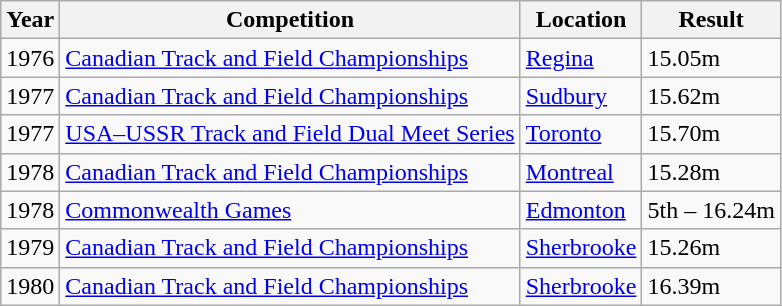<table class="wikitable">
<tr>
<th>Year</th>
<th>Competition</th>
<th>Location</th>
<th>Result</th>
</tr>
<tr>
<td>1976</td>
<td><a href='#'>Canadian Track and Field Championships</a></td>
<td><a href='#'>Regina</a></td>
<td>15.05m</td>
</tr>
<tr>
<td>1977</td>
<td><a href='#'>Canadian Track and Field Championships</a></td>
<td><a href='#'>Sudbury</a></td>
<td>15.62m</td>
</tr>
<tr>
<td>1977</td>
<td><a href='#'>USA–USSR Track and Field Dual Meet Series</a></td>
<td><a href='#'>Toronto</a></td>
<td>15.70m</td>
</tr>
<tr>
<td>1978</td>
<td><a href='#'>Canadian Track and Field Championships</a></td>
<td><a href='#'>Montreal</a></td>
<td>15.28m</td>
</tr>
<tr>
<td>1978</td>
<td><a href='#'>Commonwealth Games</a></td>
<td><a href='#'>Edmonton</a></td>
<td>5th – 16.24m</td>
</tr>
<tr>
<td>1979</td>
<td><a href='#'>Canadian Track and Field Championships</a></td>
<td><a href='#'>Sherbrooke</a></td>
<td>15.26m</td>
</tr>
<tr>
<td>1980</td>
<td><a href='#'>Canadian Track and Field Championships</a></td>
<td><a href='#'>Sherbrooke</a></td>
<td>16.39m</td>
</tr>
</table>
